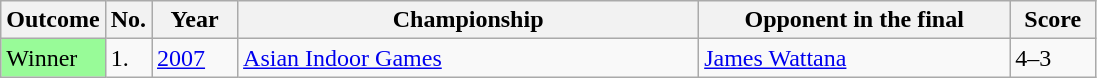<table class="sortable wikitable">
<tr>
<th width="50">Outcome</th>
<th width="20">No.</th>
<th width="50">Year</th>
<th width="300">Championship</th>
<th width="200">Opponent in the final</th>
<th width="50">Score</th>
</tr>
<tr>
<td style="background:#98fb98;">Winner</td>
<td>1.</td>
<td><a href='#'>2007</a></td>
<td><a href='#'>Asian Indoor Games</a></td>
<td> <a href='#'>James Wattana</a></td>
<td>4–3</td>
</tr>
</table>
